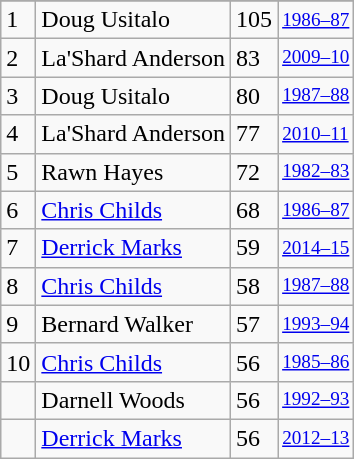<table class="wikitable">
<tr>
</tr>
<tr>
<td>1</td>
<td>Doug Usitalo</td>
<td>105</td>
<td style="font-size:80%;"><a href='#'>1986–87</a></td>
</tr>
<tr>
<td>2</td>
<td>La'Shard Anderson</td>
<td>83</td>
<td style="font-size:80%;"><a href='#'>2009–10</a></td>
</tr>
<tr>
<td>3</td>
<td>Doug Usitalo</td>
<td>80</td>
<td style="font-size:80%;"><a href='#'>1987–88</a></td>
</tr>
<tr>
<td>4</td>
<td>La'Shard Anderson</td>
<td>77</td>
<td style="font-size:80%;"><a href='#'>2010–11</a></td>
</tr>
<tr>
<td>5</td>
<td>Rawn Hayes</td>
<td>72</td>
<td style="font-size:80%;"><a href='#'>1982–83</a></td>
</tr>
<tr>
<td>6</td>
<td><a href='#'>Chris Childs</a></td>
<td>68</td>
<td style="font-size:80%;"><a href='#'>1986–87</a></td>
</tr>
<tr>
<td>7</td>
<td><a href='#'>Derrick Marks</a></td>
<td>59</td>
<td style="font-size:80%;"><a href='#'>2014–15</a></td>
</tr>
<tr>
<td>8</td>
<td><a href='#'>Chris Childs</a></td>
<td>58</td>
<td style="font-size:80%;"><a href='#'>1987–88</a></td>
</tr>
<tr>
<td>9</td>
<td>Bernard Walker</td>
<td>57</td>
<td style="font-size:80%;"><a href='#'>1993–94</a></td>
</tr>
<tr>
<td>10</td>
<td><a href='#'>Chris Childs</a></td>
<td>56</td>
<td style="font-size:80%;"><a href='#'>1985–86</a></td>
</tr>
<tr>
<td></td>
<td>Darnell Woods</td>
<td>56</td>
<td style="font-size:80%;"><a href='#'>1992–93</a></td>
</tr>
<tr>
<td></td>
<td><a href='#'>Derrick Marks</a></td>
<td>56</td>
<td style="font-size:80%;"><a href='#'>2012–13</a></td>
</tr>
</table>
